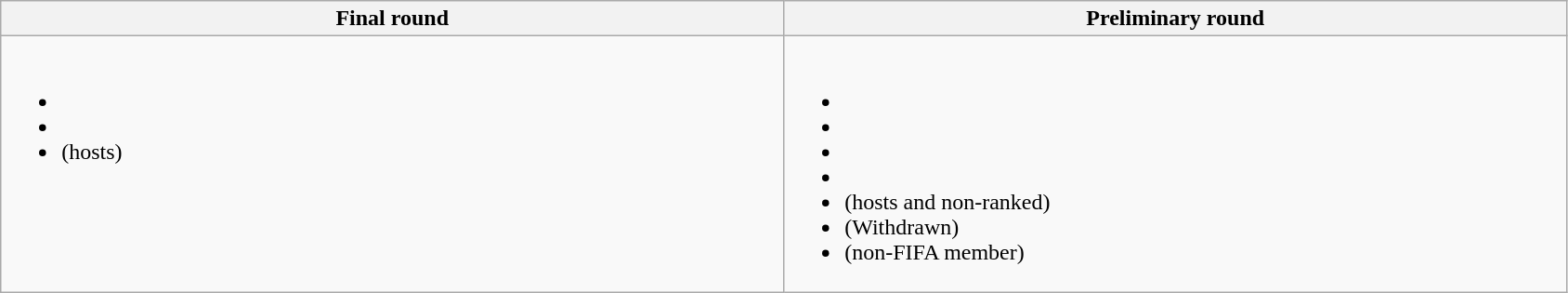<table class="wikitable" style="width:89%;">
<tr>
<th width=33%>Final round</th>
<th width=33%>Preliminary round</th>
</tr>
<tr>
<td valign=top><br><ul><li></li><li></li><li> (hosts)</li></ul></td>
<td valign=top><br><ul><li></li><li></li><li></li><li></li><li> (hosts and non-ranked)</li><li> (Withdrawn)</li><li> (non-FIFA member)</li></ul></td>
</tr>
</table>
